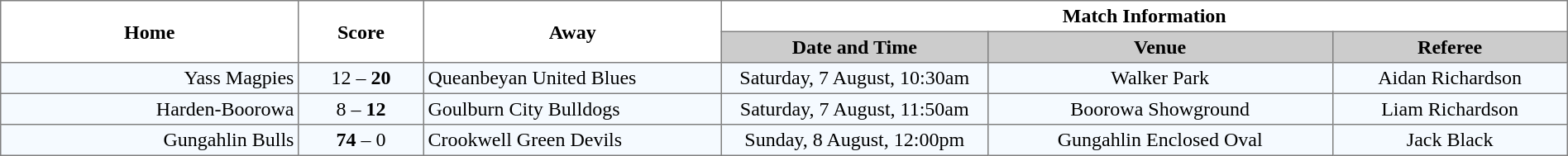<table border="1" cellpadding="3" cellspacing="0" width="100%" style="border-collapse:collapse;  text-align:center;">
<tr>
<th rowspan="2" width="19%">Home</th>
<th rowspan="2" width="8%">Score</th>
<th rowspan="2" width="19%">Away</th>
<th colspan="3">Match Information</th>
</tr>
<tr bgcolor="#CCCCCC">
<th width="17%">Date and Time</th>
<th width="22%">Venue</th>
<th width="50%">Referee</th>
</tr>
<tr style="text-align:center; background:#f5faff;">
<td align="right">Yass Magpies </td>
<td>12 – <strong>20</strong></td>
<td align="left"> Queanbeyan United Blues</td>
<td>Saturday, 7 August, 10:30am</td>
<td>Walker Park</td>
<td>Aidan Richardson</td>
</tr>
<tr style="text-align:center; background:#f5faff;">
<td align="right">Harden-Boorowa </td>
<td>8 – <strong>12</strong></td>
<td align="left"> Goulburn City Bulldogs</td>
<td>Saturday, 7 August, 11:50am</td>
<td>Boorowa Showground</td>
<td>Liam Richardson</td>
</tr>
<tr style="text-align:center; background:#f5faff;">
<td align="right">Gungahlin Bulls </td>
<td><strong>74</strong> – 0</td>
<td align="left"> Crookwell Green Devils</td>
<td>Sunday, 8 August, 12:00pm</td>
<td>Gungahlin Enclosed Oval</td>
<td>Jack Black</td>
</tr>
</table>
